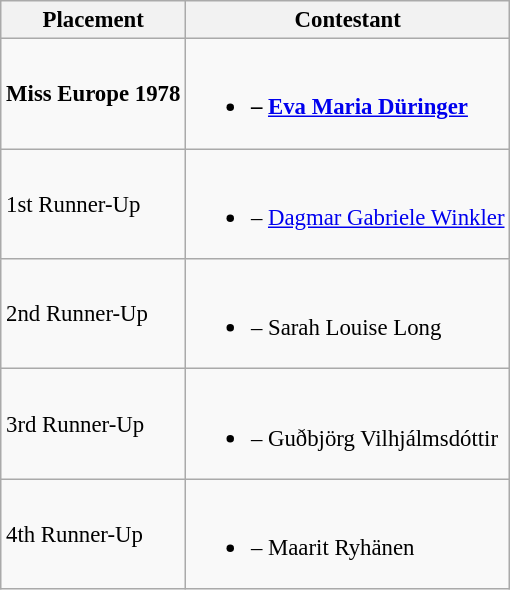<table class="wikitable sortable" style="font-size: 95%;">
<tr>
<th>Placement</th>
<th>Contestant</th>
</tr>
<tr>
<td><strong>Miss Europe 1978</strong></td>
<td><br><ul><li><strong> – <a href='#'>Eva Maria Düringer</a></strong></li></ul></td>
</tr>
<tr>
<td>1st Runner-Up</td>
<td><br><ul><li> – <a href='#'>Dagmar Gabriele Winkler</a></li></ul></td>
</tr>
<tr>
<td>2nd Runner-Up</td>
<td><br><ul><li> – Sarah Louise Long</li></ul></td>
</tr>
<tr>
<td>3rd Runner-Up</td>
<td><br><ul><li> – Guðbjörg Vilhjálmsdóttir</li></ul></td>
</tr>
<tr>
<td>4th Runner-Up</td>
<td><br><ul><li> – Maarit Ryhänen</li></ul></td>
</tr>
</table>
